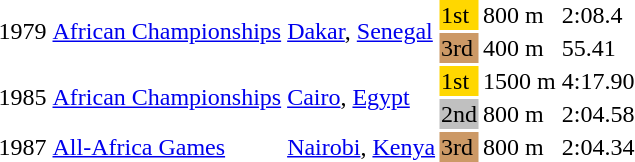<table>
<tr>
<td rowspan=2>1979</td>
<td rowspan=2><a href='#'>African Championships</a></td>
<td rowspan=2><a href='#'>Dakar</a>, <a href='#'>Senegal</a></td>
<td bgcolor=gold>1st</td>
<td>800 m</td>
<td>2:08.4</td>
</tr>
<tr>
<td bgcolor="cc9966">3rd</td>
<td>400 m</td>
<td>55.41</td>
</tr>
<tr>
<td rowspan=2>1985</td>
<td rowspan=2><a href='#'>African Championships</a></td>
<td rowspan=2><a href='#'>Cairo</a>, <a href='#'>Egypt</a></td>
<td bgcolor=gold>1st</td>
<td>1500 m</td>
<td>4:17.90</td>
</tr>
<tr>
<td bgcolor=silver>2nd</td>
<td>800 m</td>
<td>2:04.58</td>
</tr>
<tr>
<td>1987</td>
<td><a href='#'>All-Africa Games</a></td>
<td><a href='#'>Nairobi</a>, <a href='#'>Kenya</a></td>
<td bgcolor="cc9966">3rd</td>
<td>800 m</td>
<td>2:04.34</td>
</tr>
<tr>
</tr>
</table>
